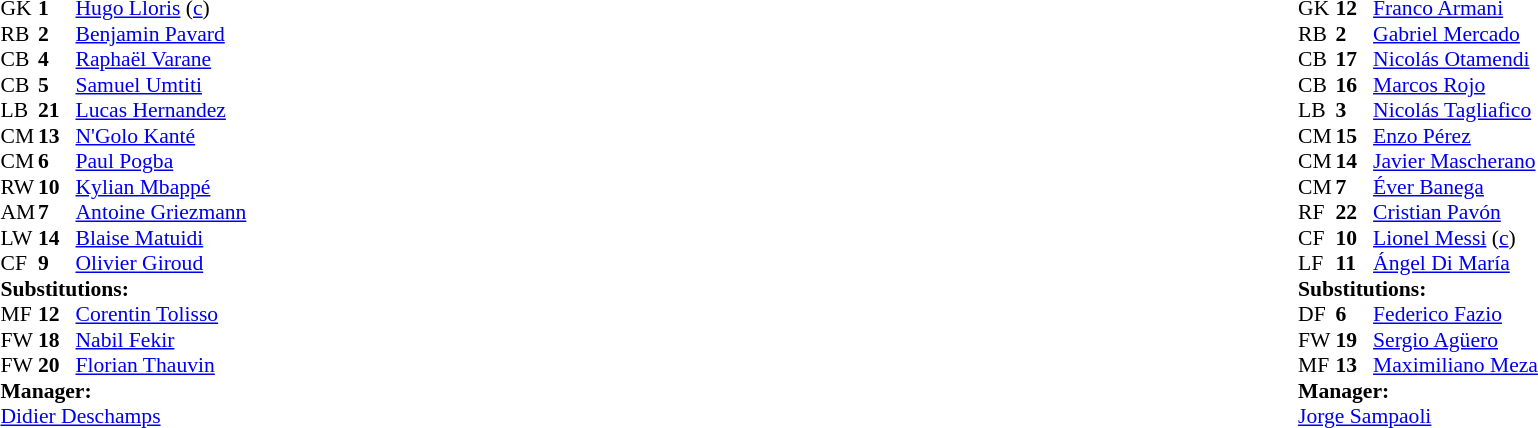<table width="100%">
<tr>
<td valign="top" width="40%"><br><table style="font-size:90%" cellspacing="0" cellpadding="0">
<tr>
<th width=25></th>
<th width=25></th>
</tr>
<tr>
<td>GK</td>
<td><strong>1</strong></td>
<td><a href='#'>Hugo Lloris</a> (<a href='#'>c</a>)</td>
</tr>
<tr>
<td>RB</td>
<td><strong>2</strong></td>
<td><a href='#'>Benjamin Pavard</a></td>
<td></td>
</tr>
<tr>
<td>CB</td>
<td><strong>4</strong></td>
<td><a href='#'>Raphaël Varane</a></td>
</tr>
<tr>
<td>CB</td>
<td><strong>5</strong></td>
<td><a href='#'>Samuel Umtiti</a></td>
</tr>
<tr>
<td>LB</td>
<td><strong>21</strong></td>
<td><a href='#'>Lucas Hernandez</a></td>
</tr>
<tr>
<td>CM</td>
<td><strong>13</strong></td>
<td><a href='#'>N'Golo Kanté</a></td>
</tr>
<tr>
<td>CM</td>
<td><strong>6</strong></td>
<td><a href='#'>Paul Pogba</a></td>
</tr>
<tr>
<td>RW</td>
<td><strong>10</strong></td>
<td><a href='#'>Kylian Mbappé</a></td>
<td></td>
<td></td>
</tr>
<tr>
<td>AM</td>
<td><strong>7</strong></td>
<td><a href='#'>Antoine Griezmann</a></td>
<td></td>
<td></td>
</tr>
<tr>
<td>LW</td>
<td><strong>14</strong></td>
<td><a href='#'>Blaise Matuidi</a></td>
<td></td>
<td></td>
</tr>
<tr>
<td>CF</td>
<td><strong>9</strong></td>
<td><a href='#'>Olivier Giroud</a></td>
<td></td>
</tr>
<tr>
<td colspan=3><strong>Substitutions:</strong></td>
</tr>
<tr>
<td>MF</td>
<td><strong>12</strong></td>
<td><a href='#'>Corentin Tolisso</a></td>
<td></td>
<td></td>
</tr>
<tr>
<td>FW</td>
<td><strong>18</strong></td>
<td><a href='#'>Nabil Fekir</a></td>
<td></td>
<td></td>
</tr>
<tr>
<td>FW</td>
<td><strong>20</strong></td>
<td><a href='#'>Florian Thauvin</a></td>
<td></td>
<td></td>
</tr>
<tr>
<td colspan=3><strong>Manager:</strong></td>
</tr>
<tr>
<td colspan=3><a href='#'>Didier Deschamps</a></td>
</tr>
</table>
</td>
<td valign="top"></td>
<td valign="top" width="50%"><br><table style="font-size:90%; margin:auto" cellspacing="0" cellpadding="0">
<tr>
<th width=25></th>
<th width=25></th>
</tr>
<tr>
<td>GK</td>
<td><strong>12</strong></td>
<td><a href='#'>Franco Armani</a></td>
</tr>
<tr>
<td>RB</td>
<td><strong>2</strong></td>
<td><a href='#'>Gabriel Mercado</a></td>
</tr>
<tr>
<td>CB</td>
<td><strong>17</strong></td>
<td><a href='#'>Nicolás Otamendi</a></td>
<td></td>
</tr>
<tr>
<td>CB</td>
<td><strong>16</strong></td>
<td><a href='#'>Marcos Rojo</a></td>
<td></td>
<td></td>
</tr>
<tr>
<td>LB</td>
<td><strong>3</strong></td>
<td><a href='#'>Nicolás Tagliafico</a></td>
<td></td>
</tr>
<tr>
<td>CM</td>
<td><strong>15</strong></td>
<td><a href='#'>Enzo Pérez</a></td>
<td></td>
<td></td>
</tr>
<tr>
<td>CM</td>
<td><strong>14</strong></td>
<td><a href='#'>Javier Mascherano</a></td>
<td></td>
</tr>
<tr>
<td>CM</td>
<td><strong>7</strong></td>
<td><a href='#'>Éver Banega</a></td>
<td></td>
</tr>
<tr>
<td>RF</td>
<td><strong>22</strong></td>
<td><a href='#'>Cristian Pavón</a></td>
<td></td>
<td></td>
</tr>
<tr>
<td>CF</td>
<td><strong>10</strong></td>
<td><a href='#'>Lionel Messi</a> (<a href='#'>c</a>)</td>
</tr>
<tr>
<td>LF</td>
<td><strong>11</strong></td>
<td><a href='#'>Ángel Di María</a></td>
</tr>
<tr>
<td colspan=3><strong>Substitutions:</strong></td>
</tr>
<tr>
<td>DF</td>
<td><strong>6</strong></td>
<td><a href='#'>Federico Fazio</a></td>
<td></td>
<td></td>
</tr>
<tr>
<td>FW</td>
<td><strong>19</strong></td>
<td><a href='#'>Sergio Agüero</a></td>
<td></td>
<td></td>
</tr>
<tr>
<td>MF</td>
<td><strong>13</strong></td>
<td><a href='#'>Maximiliano Meza</a></td>
<td></td>
<td></td>
</tr>
<tr>
<td colspan=3><strong>Manager:</strong></td>
</tr>
<tr>
<td colspan=3><a href='#'>Jorge Sampaoli</a></td>
</tr>
</table>
</td>
</tr>
</table>
